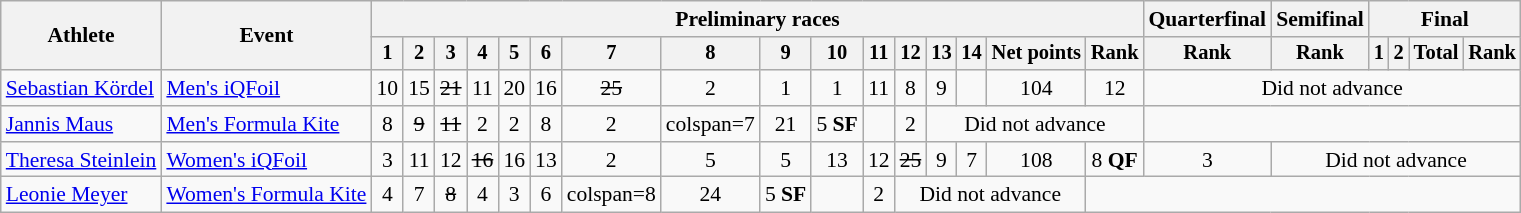<table class="wikitable" style="font-size:90%">
<tr>
<th rowspan="2">Athlete</th>
<th rowspan="2">Event</th>
<th colspan=16>Preliminary races</th>
<th>Quarterfinal</th>
<th>Semifinal</th>
<th colspan=4>Final</th>
</tr>
<tr style="font-size:95%">
<th>1</th>
<th>2</th>
<th>3</th>
<th>4</th>
<th>5</th>
<th>6</th>
<th>7</th>
<th>8</th>
<th>9</th>
<th>10</th>
<th>11</th>
<th>12</th>
<th>13</th>
<th>14</th>
<th>Net points</th>
<th>Rank</th>
<th>Rank</th>
<th>Rank</th>
<th>1</th>
<th>2</th>
<th>Total</th>
<th>Rank</th>
</tr>
<tr align=center>
<td align=left><a href='#'>Sebastian Kördel</a></td>
<td align=left><a href='#'>Men's iQFoil</a></td>
<td>10</td>
<td>15</td>
<td><s>21</s></td>
<td>11</td>
<td>20</td>
<td>16</td>
<td><s>25<br></s></td>
<td>2<br></td>
<td>1</td>
<td>1</td>
<td>11</td>
<td>8</td>
<td>9</td>
<td></td>
<td>104</td>
<td>12</td>
<td colspan=17>Did not advance</td>
</tr>
<tr align=center>
<td align=left><a href='#'>Jannis Maus</a></td>
<td align=left><a href='#'>Men's Formula Kite</a></td>
<td>8</td>
<td><s>9</s></td>
<td><s>11</s></td>
<td>2</td>
<td>2</td>
<td>8</td>
<td>2</td>
<td>colspan=7 </td>
<td>21</td>
<td>5 <strong>SF</strong></td>
<td></td>
<td>2</td>
<td colspan=4>Did not advance</td>
</tr>
<tr align=center>
<td align=left><a href='#'>Theresa Steinlein</a></td>
<td align=left><a href='#'>Women's iQFoil</a></td>
<td>3</td>
<td>11</td>
<td>12</td>
<td><s>16</s></td>
<td>16</td>
<td>13</td>
<td>2</td>
<td>5</td>
<td>5</td>
<td>13</td>
<td>12</td>
<td><s>25<br></s></td>
<td>9</td>
<td>7</td>
<td>108</td>
<td>8 <strong>QF</strong></td>
<td>3</td>
<td colspan=16>Did not advance</td>
</tr>
<tr align=center>
<td align=left><a href='#'>Leonie Meyer</a></td>
<td align=left><a href='#'>Women's Formula Kite</a></td>
<td>4</td>
<td>7</td>
<td><s>8</s></td>
<td>4</td>
<td>3</td>
<td>6</td>
<td>colspan=8 </td>
<td>24</td>
<td>5 <strong>SF</strong></td>
<td></td>
<td>2</td>
<td colspan=4>Did not advance</td>
</tr>
</table>
